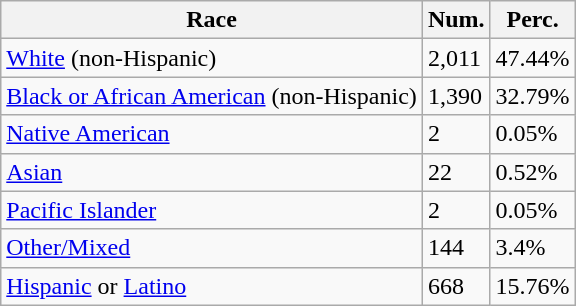<table class="wikitable">
<tr>
<th>Race</th>
<th>Num.</th>
<th>Perc.</th>
</tr>
<tr>
<td><a href='#'>White</a> (non-Hispanic)</td>
<td>2,011</td>
<td>47.44%</td>
</tr>
<tr>
<td><a href='#'>Black or African American</a> (non-Hispanic)</td>
<td>1,390</td>
<td>32.79%</td>
</tr>
<tr>
<td><a href='#'>Native American</a></td>
<td>2</td>
<td>0.05%</td>
</tr>
<tr>
<td><a href='#'>Asian</a></td>
<td>22</td>
<td>0.52%</td>
</tr>
<tr>
<td><a href='#'>Pacific Islander</a></td>
<td>2</td>
<td>0.05%</td>
</tr>
<tr>
<td><a href='#'>Other/Mixed</a></td>
<td>144</td>
<td>3.4%</td>
</tr>
<tr>
<td><a href='#'>Hispanic</a> or <a href='#'>Latino</a></td>
<td>668</td>
<td>15.76%</td>
</tr>
</table>
